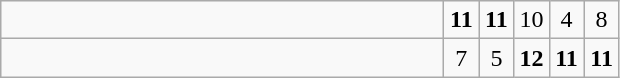<table class="wikitable">
<tr>
<td style="width:18em"></td>
<td align=center style="width:1em"><strong>11</strong></td>
<td align=center style="width:1em"><strong>11</strong></td>
<td align=center style="width:1em">10</td>
<td align=center style="width:1em">4</td>
<td align=center style="width:1em">8</td>
</tr>
<tr>
<td style="width:18em"><strong></strong></td>
<td align=center style="width:1em">7</td>
<td align=center style="width:1em">5</td>
<td align=center style="width:1em"><strong>12</strong></td>
<td align=center style="width:1em"><strong>11</strong></td>
<td align=center style="width:1em"><strong>11</strong></td>
</tr>
</table>
